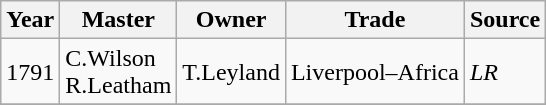<table class=" wikitable">
<tr>
<th>Year</th>
<th>Master</th>
<th>Owner</th>
<th>Trade</th>
<th>Source</th>
</tr>
<tr>
<td>1791</td>
<td>C.Wilson<br>R.Leatham</td>
<td>T.Leyland</td>
<td>Liverpool–Africa</td>
<td><em>LR</em></td>
</tr>
<tr>
</tr>
</table>
